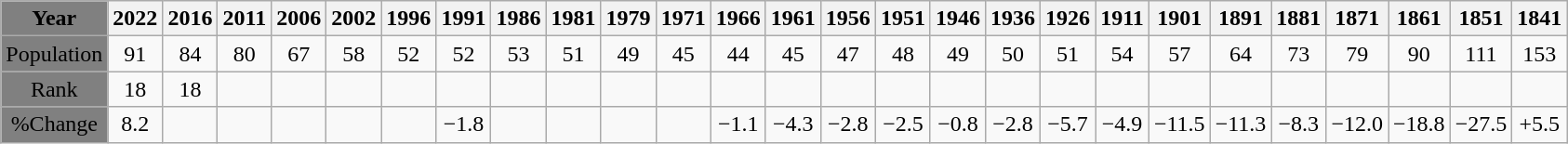<table class="wikitable">
<tr>
<th style="background:grey;">Year</th>
<th>2022</th>
<th>2016</th>
<th>2011</th>
<th>2006</th>
<th>2002</th>
<th>1996</th>
<th>1991</th>
<th>1986</th>
<th>1981</th>
<th>1979</th>
<th>1971</th>
<th>1966</th>
<th>1961</th>
<th>1956</th>
<th>1951</th>
<th>1946</th>
<th>1936</th>
<th>1926</th>
<th>1911</th>
<th>1901</th>
<th>1891</th>
<th>1881</th>
<th>1871</th>
<th>1861</th>
<th>1851</th>
<th>1841</th>
</tr>
<tr align="center">
<td style="background:grey;">Population</td>
<td>91</td>
<td>84</td>
<td>80</td>
<td>67</td>
<td>58</td>
<td>52</td>
<td>52</td>
<td>53</td>
<td>51</td>
<td>49</td>
<td>45</td>
<td>44</td>
<td>45</td>
<td>47</td>
<td>48</td>
<td>49</td>
<td>50</td>
<td>51</td>
<td>54</td>
<td>57</td>
<td>64</td>
<td>73</td>
<td>79</td>
<td>90</td>
<td>111</td>
<td>153</td>
</tr>
<tr align="center">
<td style="background:grey;">Rank</td>
<td>18</td>
<td>18</td>
<td></td>
<td></td>
<td></td>
<td></td>
<td></td>
<td></td>
<td></td>
<td></td>
<td></td>
<td></td>
<td></td>
<td></td>
<td></td>
<td></td>
<td></td>
<td></td>
<td></td>
<td></td>
<td></td>
<td></td>
<td></td>
<td></td>
<td></td>
<td></td>
</tr>
<tr align="center">
<td style="background:grey;">%Change</td>
<td>8.2</td>
<td></td>
<td></td>
<td></td>
<td></td>
<td></td>
<td>−1.8</td>
<td></td>
<td></td>
<td></td>
<td></td>
<td>−1.1</td>
<td>−4.3</td>
<td>−2.8</td>
<td>−2.5</td>
<td>−0.8</td>
<td>−2.8</td>
<td>−5.7</td>
<td>−4.9</td>
<td>−11.5</td>
<td>−11.3</td>
<td>−8.3</td>
<td>−12.0</td>
<td>−18.8</td>
<td>−27.5</td>
<td>+5.5</td>
</tr>
</table>
